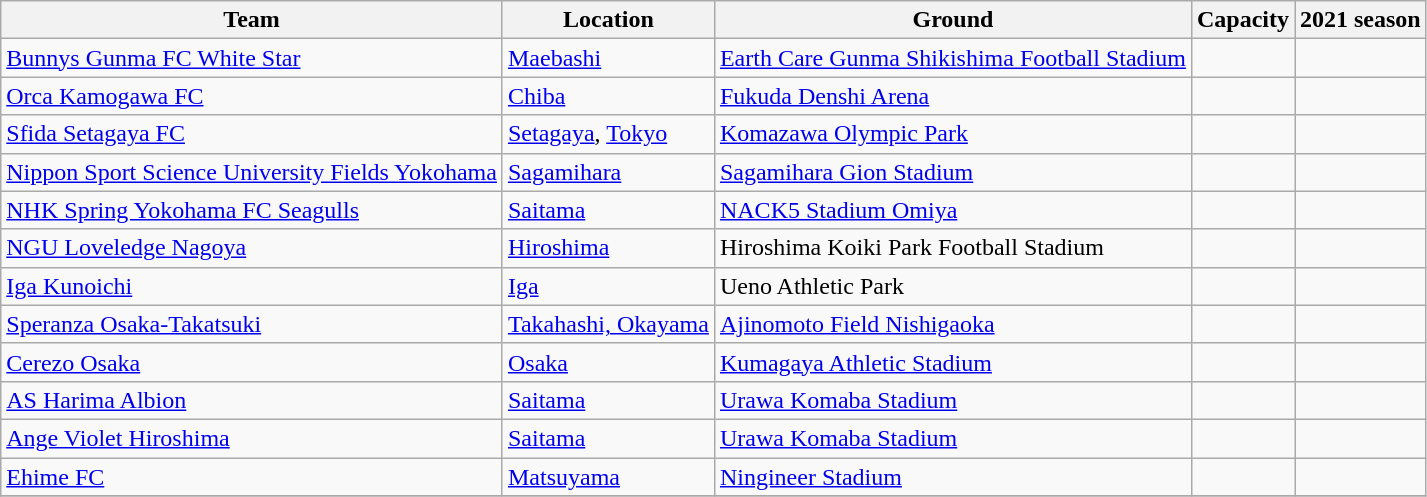<table class="wikitable sortable">
<tr>
<th>Team</th>
<th>Location</th>
<th>Ground</th>
<th>Capacity</th>
<th>2021 season</th>
</tr>
<tr>
<td><a href='#'>Bunnys Gunma FC White Star</a></td>
<td><a href='#'>Maebashi</a></td>
<td><a href='#'>Earth Care Gunma Shikishima Football Stadium</a></td>
<td></td>
<td></td>
</tr>
<tr>
<td><a href='#'>Orca Kamogawa FC</a></td>
<td><a href='#'>Chiba</a></td>
<td><a href='#'>Fukuda Denshi Arena</a></td>
<td></td>
<td></td>
</tr>
<tr>
<td><a href='#'>Sfida Setagaya FC</a></td>
<td><a href='#'>Setagaya</a>, <a href='#'>Tokyo</a></td>
<td><a href='#'>Komazawa Olympic Park</a></td>
<td></td>
<td></td>
</tr>
<tr>
<td><a href='#'>Nippon Sport Science University Fields Yokohama</a></td>
<td><a href='#'>Sagamihara</a></td>
<td><a href='#'>Sagamihara Gion Stadium</a></td>
<td></td>
<td></td>
</tr>
<tr>
<td><a href='#'>NHK Spring Yokohama FC Seagulls</a></td>
<td><a href='#'>Saitama</a></td>
<td><a href='#'>NACK5 Stadium Omiya</a></td>
<td></td>
<td></td>
</tr>
<tr>
<td><a href='#'>NGU Loveledge Nagoya</a></td>
<td><a href='#'>Hiroshima</a></td>
<td>Hiroshima Koiki Park Football Stadium</td>
<td></td>
<td></td>
</tr>
<tr>
<td><a href='#'>Iga Kunoichi</a></td>
<td><a href='#'>Iga</a></td>
<td>Ueno Athletic Park</td>
<td></td>
<td></td>
</tr>
<tr>
<td><a href='#'>Speranza Osaka-Takatsuki</a></td>
<td><a href='#'>Takahashi, Okayama</a></td>
<td><a href='#'>Ajinomoto Field Nishigaoka</a></td>
<td></td>
<td></td>
</tr>
<tr>
<td><a href='#'>Cerezo Osaka</a></td>
<td><a href='#'>Osaka</a></td>
<td><a href='#'>Kumagaya Athletic Stadium</a></td>
<td></td>
<td></td>
</tr>
<tr>
<td><a href='#'>AS Harima Albion</a></td>
<td><a href='#'>Saitama</a></td>
<td><a href='#'>Urawa Komaba Stadium</a></td>
<td></td>
<td></td>
</tr>
<tr>
<td><a href='#'>Ange Violet Hiroshima</a></td>
<td><a href='#'>Saitama</a></td>
<td><a href='#'>Urawa Komaba Stadium</a></td>
<td></td>
<td></td>
</tr>
<tr>
<td><a href='#'>Ehime FC</a></td>
<td><a href='#'>Matsuyama</a></td>
<td><a href='#'>Ningineer Stadium</a></td>
<td></td>
<td></td>
</tr>
<tr>
</tr>
</table>
